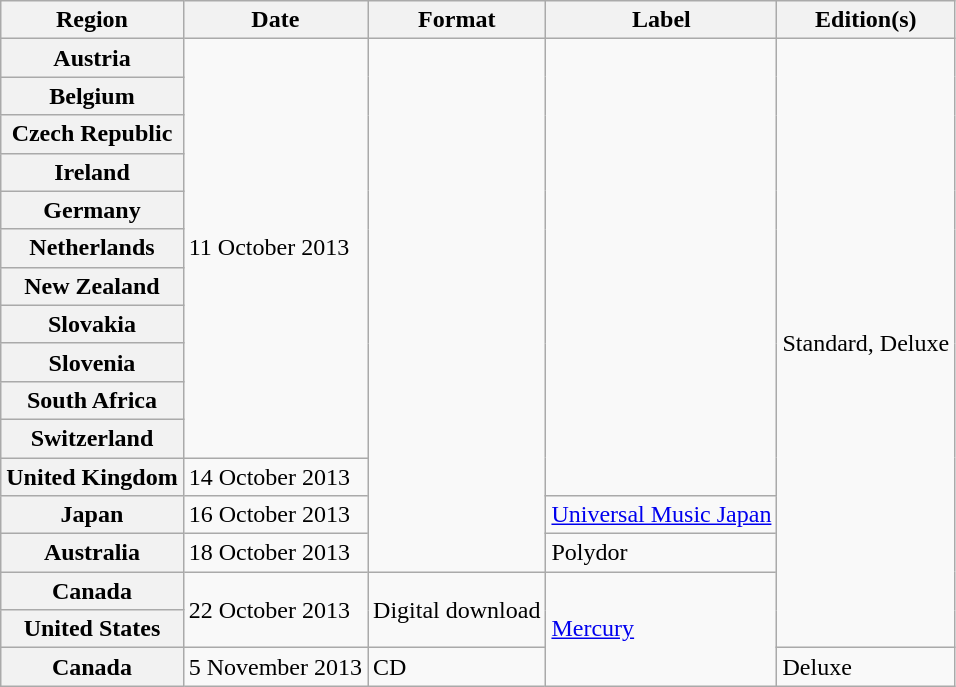<table class="wikitable plainrowheaders">
<tr>
<th scope="col">Region</th>
<th scope="col">Date</th>
<th scope="col">Format</th>
<th scope="col">Label</th>
<th scope="col">Edition(s)</th>
</tr>
<tr>
<th scope="row">Austria</th>
<td rowspan="11">11 October 2013</td>
<td rowspan="14"></td>
<td rowspan="12"></td>
<td rowspan="16">Standard, Deluxe</td>
</tr>
<tr>
<th scope="row">Belgium</th>
</tr>
<tr>
<th scope="row">Czech Republic</th>
</tr>
<tr>
<th scope="row">Ireland</th>
</tr>
<tr>
<th scope="row">Germany</th>
</tr>
<tr>
<th scope="row">Netherlands</th>
</tr>
<tr>
<th scope="row">New Zealand</th>
</tr>
<tr>
<th scope="row">Slovakia</th>
</tr>
<tr>
<th scope="row">Slovenia</th>
</tr>
<tr>
<th scope="row">South Africa</th>
</tr>
<tr>
<th scope="row">Switzerland</th>
</tr>
<tr>
<th scope="row">United Kingdom</th>
<td>14 October 2013</td>
</tr>
<tr>
<th scope="row">Japan</th>
<td>16 October 2013</td>
<td><a href='#'>Universal Music Japan</a></td>
</tr>
<tr>
<th scope="row">Australia</th>
<td>18 October 2013</td>
<td>Polydor</td>
</tr>
<tr>
<th scope="row">Canada</th>
<td rowspan="2">22 October 2013</td>
<td rowspan="2">Digital download</td>
<td rowspan="3"><a href='#'>Mercury</a></td>
</tr>
<tr>
<th scope="row">United States</th>
</tr>
<tr>
<th scope="row">Canada</th>
<td>5 November 2013</td>
<td>CD</td>
<td rowspan="1">Deluxe</td>
</tr>
</table>
